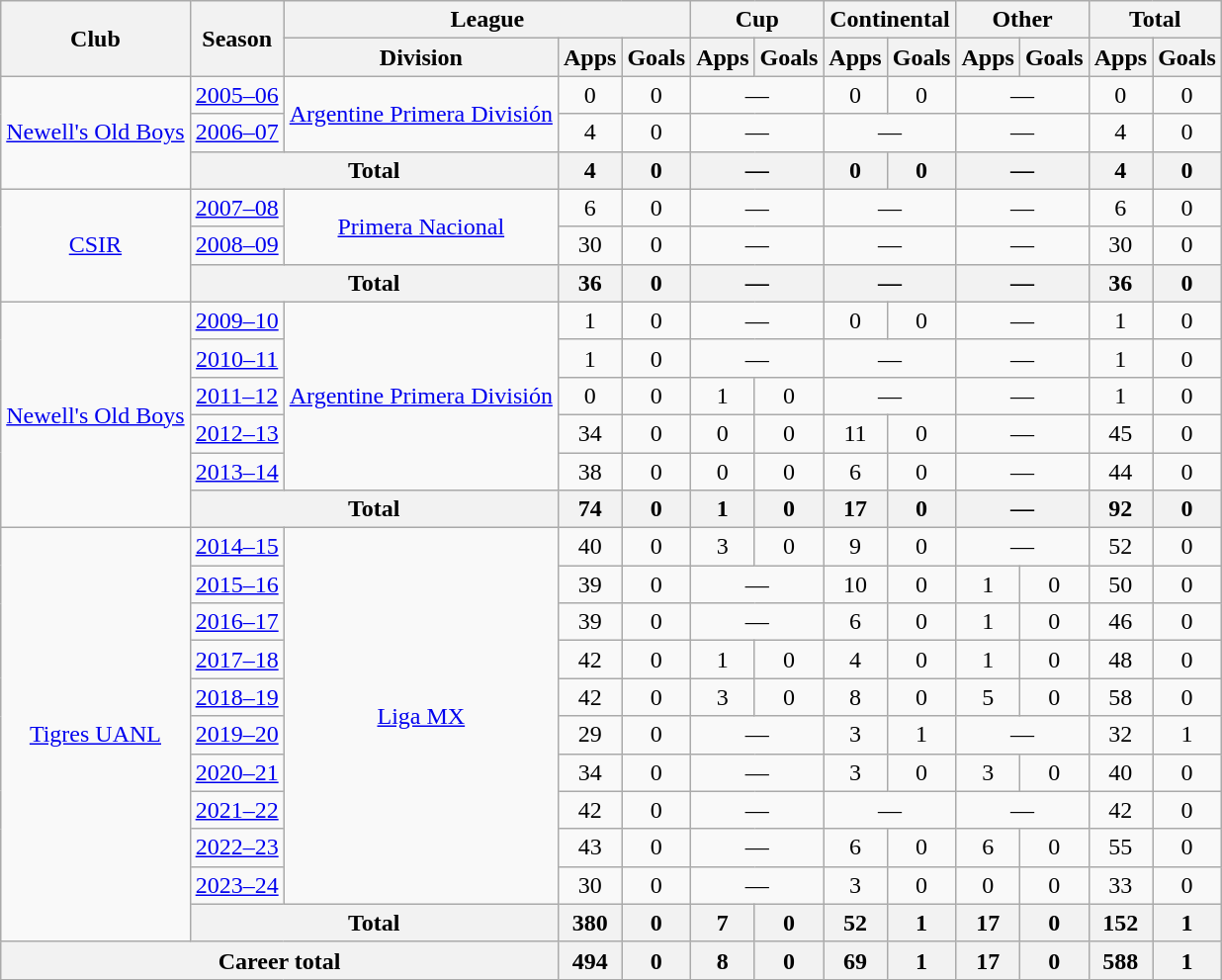<table class="wikitable" style="text-align:center">
<tr>
<th rowspan="2">Club</th>
<th rowspan="2">Season</th>
<th colspan="3">League</th>
<th colspan="2">Cup</th>
<th colspan="2">Continental</th>
<th colspan="2">Other</th>
<th colspan="2">Total</th>
</tr>
<tr>
<th>Division</th>
<th>Apps</th>
<th>Goals</th>
<th>Apps</th>
<th>Goals</th>
<th>Apps</th>
<th>Goals</th>
<th>Apps</th>
<th>Goals</th>
<th>Apps</th>
<th>Goals</th>
</tr>
<tr>
<td rowspan="3"><a href='#'>Newell's Old Boys</a></td>
<td><a href='#'>2005–06</a></td>
<td rowspan="2"><a href='#'>Argentine Primera División</a></td>
<td>0</td>
<td>0</td>
<td colspan="2">—</td>
<td>0</td>
<td>0</td>
<td colspan="2">—</td>
<td>0</td>
<td>0</td>
</tr>
<tr>
<td><a href='#'>2006–07</a></td>
<td>4</td>
<td>0</td>
<td colspan="2">—</td>
<td colspan="2">—</td>
<td colspan="2">—</td>
<td>4</td>
<td>0</td>
</tr>
<tr>
<th colspan="2">Total</th>
<th>4</th>
<th>0</th>
<th colspan="2">—</th>
<th>0</th>
<th>0</th>
<th colspan="2">—</th>
<th>4</th>
<th>0</th>
</tr>
<tr>
<td rowspan="3"><a href='#'>CSIR</a></td>
<td><a href='#'>2007–08</a></td>
<td rowspan="2"><a href='#'>Primera Nacional</a></td>
<td>6</td>
<td>0</td>
<td colspan="2">—</td>
<td colspan="2">—</td>
<td colspan="2">—</td>
<td>6</td>
<td>0</td>
</tr>
<tr>
<td><a href='#'>2008–09</a></td>
<td>30</td>
<td>0</td>
<td colspan="2">—</td>
<td colspan="2">—</td>
<td colspan="2">—</td>
<td>30</td>
<td>0</td>
</tr>
<tr>
<th colspan="2">Total</th>
<th>36</th>
<th>0</th>
<th colspan="2">—</th>
<th colspan="2">—</th>
<th colspan="2">—</th>
<th>36</th>
<th>0</th>
</tr>
<tr>
<td rowspan="6"><a href='#'>Newell's Old Boys</a></td>
<td><a href='#'>2009–10</a></td>
<td rowspan="5"><a href='#'>Argentine Primera División</a></td>
<td>1</td>
<td>0</td>
<td colspan="2">—</td>
<td>0</td>
<td>0</td>
<td colspan="2">—</td>
<td>1</td>
<td>0</td>
</tr>
<tr>
<td><a href='#'>2010–11</a></td>
<td>1</td>
<td>0</td>
<td colspan="2">—</td>
<td colspan="2">—</td>
<td colspan="2">—</td>
<td>1</td>
<td>0</td>
</tr>
<tr>
<td><a href='#'>2011–12</a></td>
<td>0</td>
<td>0</td>
<td>1</td>
<td>0</td>
<td colspan="2">—</td>
<td colspan="2">—</td>
<td>1</td>
<td>0</td>
</tr>
<tr>
<td><a href='#'>2012–13</a></td>
<td>34</td>
<td>0</td>
<td>0</td>
<td>0</td>
<td>11</td>
<td>0</td>
<td colspan="2">—</td>
<td>45</td>
<td>0</td>
</tr>
<tr>
<td><a href='#'>2013–14</a></td>
<td>38</td>
<td>0</td>
<td>0</td>
<td>0</td>
<td>6</td>
<td>0</td>
<td colspan="2">—</td>
<td>44</td>
<td>0</td>
</tr>
<tr>
<th colspan="2">Total</th>
<th>74</th>
<th>0</th>
<th>1</th>
<th>0</th>
<th>17</th>
<th>0</th>
<th colspan="2">—</th>
<th>92</th>
<th>0</th>
</tr>
<tr>
<td rowspan="11"><a href='#'>Tigres UANL</a></td>
<td><a href='#'>2014–15</a></td>
<td rowspan="10"><a href='#'>Liga MX</a></td>
<td>40</td>
<td>0</td>
<td>3</td>
<td>0</td>
<td>9</td>
<td>0</td>
<td colspan="2">—</td>
<td>52</td>
<td>0</td>
</tr>
<tr>
<td><a href='#'>2015–16</a></td>
<td>39</td>
<td>0</td>
<td colspan="2">—</td>
<td>10</td>
<td>0</td>
<td>1</td>
<td>0</td>
<td>50</td>
<td>0</td>
</tr>
<tr>
<td><a href='#'>2016–17</a></td>
<td>39</td>
<td>0</td>
<td colspan="2">—</td>
<td>6</td>
<td>0</td>
<td>1</td>
<td>0</td>
<td>46</td>
<td>0</td>
</tr>
<tr>
<td><a href='#'>2017–18</a></td>
<td>42</td>
<td>0</td>
<td>1</td>
<td>0</td>
<td>4</td>
<td>0</td>
<td>1</td>
<td>0</td>
<td>48</td>
<td>0</td>
</tr>
<tr>
<td><a href='#'>2018–19</a></td>
<td>42</td>
<td>0</td>
<td>3</td>
<td>0</td>
<td>8</td>
<td>0</td>
<td>5</td>
<td>0</td>
<td>58</td>
<td>0</td>
</tr>
<tr>
<td><a href='#'>2019–20</a></td>
<td>29</td>
<td>0</td>
<td colspan="2">—</td>
<td>3</td>
<td>1</td>
<td colspan="2">—</td>
<td>32</td>
<td>1</td>
</tr>
<tr>
<td><a href='#'>2020–21</a></td>
<td>34</td>
<td>0</td>
<td colspan="2">—</td>
<td>3</td>
<td>0</td>
<td>3</td>
<td>0</td>
<td>40</td>
<td>0</td>
</tr>
<tr>
<td><a href='#'>2021–22</a></td>
<td>42</td>
<td>0</td>
<td colspan="2">—</td>
<td colspan="2">—</td>
<td colspan="2">—</td>
<td>42</td>
<td>0</td>
</tr>
<tr>
<td><a href='#'>2022–23</a></td>
<td>43</td>
<td>0</td>
<td colspan="2">—</td>
<td>6</td>
<td>0</td>
<td>6</td>
<td>0</td>
<td>55</td>
<td>0</td>
</tr>
<tr>
<td><a href='#'>2023–24</a></td>
<td>30</td>
<td>0</td>
<td colspan="2">—</td>
<td>3</td>
<td>0</td>
<td>0</td>
<td>0</td>
<td>33</td>
<td>0</td>
</tr>
<tr>
<th colspan="2">Total</th>
<th>380</th>
<th>0</th>
<th>7</th>
<th>0</th>
<th>52</th>
<th>1</th>
<th>17</th>
<th>0</th>
<th>152</th>
<th>1</th>
</tr>
<tr>
<th colspan="3">Career total</th>
<th>494</th>
<th>0</th>
<th>8</th>
<th>0</th>
<th>69</th>
<th>1</th>
<th>17</th>
<th>0</th>
<th>588</th>
<th>1</th>
</tr>
</table>
